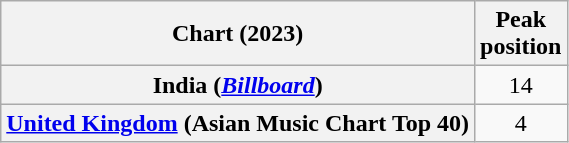<table class="wikitable sortable plainrowheaders" style="text-align:center">
<tr>
<th scope="col">Chart (2023)</th>
<th scope="col">Peak<br>position</th>
</tr>
<tr>
<th scope="row">India (<em><a href='#'>Billboard</a></em>)<br></th>
<td>14</td>
</tr>
<tr>
<th scope="row"><a href='#'>United Kingdom</a> (Asian Music Chart Top 40)</th>
<td>4</td>
</tr>
</table>
